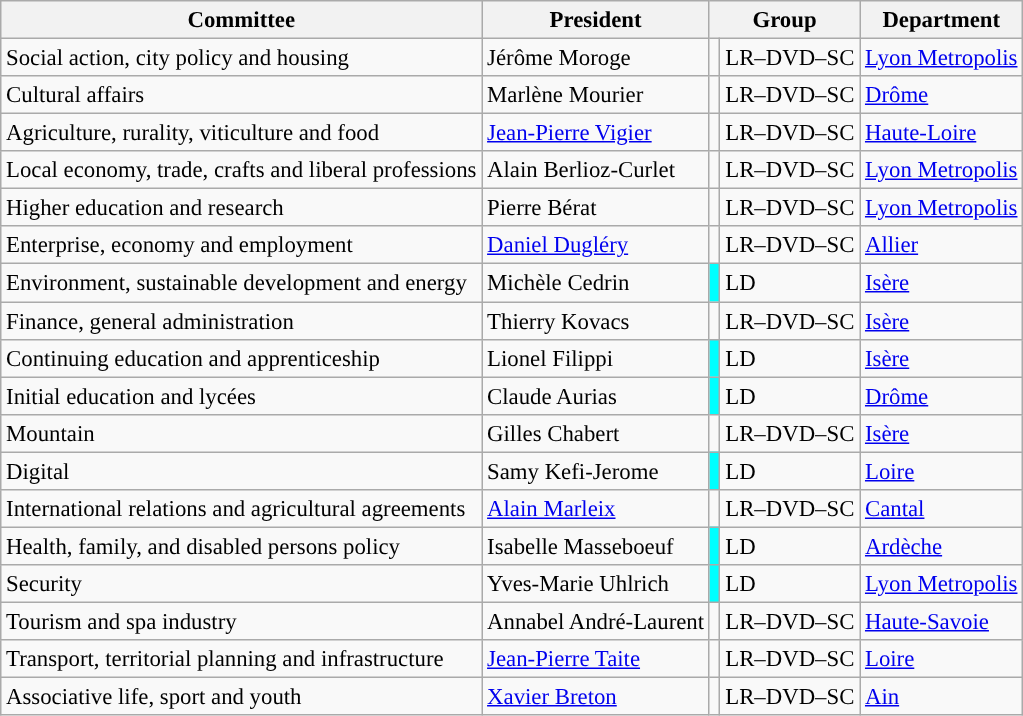<table class="wikitable" style="font-size:95%;">
<tr>
<th>Committee</th>
<th>President</th>
<th colspan="2">Group</th>
<th>Department</th>
</tr>
<tr>
<td>Social action, city policy and housing</td>
<td>Jérôme Moroge</td>
<td style="background:"></td>
<td>LR–DVD–SC</td>
<td><a href='#'>Lyon Metropolis</a></td>
</tr>
<tr>
<td>Cultural affairs</td>
<td>Marlène Mourier</td>
<td style="background:"></td>
<td>LR–DVD–SC</td>
<td><a href='#'>Drôme</a></td>
</tr>
<tr>
<td>Agriculture, rurality, viticulture and food</td>
<td><a href='#'>Jean-Pierre Vigier</a></td>
<td style="background:"></td>
<td>LR–DVD–SC</td>
<td><a href='#'>Haute-Loire</a></td>
</tr>
<tr>
<td>Local economy, trade, crafts and liberal professions</td>
<td>Alain Berlioz-Curlet</td>
<td style="background:"></td>
<td>LR–DVD–SC</td>
<td><a href='#'>Lyon Metropolis</a></td>
</tr>
<tr>
<td>Higher education and research</td>
<td>Pierre Bérat</td>
<td style="background:"></td>
<td>LR–DVD–SC</td>
<td><a href='#'>Lyon Metropolis</a></td>
</tr>
<tr>
<td>Enterprise, economy and employment</td>
<td><a href='#'>Daniel Dugléry</a></td>
<td style="background:"></td>
<td>LR–DVD–SC</td>
<td><a href='#'>Allier</a></td>
</tr>
<tr>
<td>Environment, sustainable development and energy</td>
<td>Michèle Cedrin</td>
<td style="background:#00FFFF;"></td>
<td>LD</td>
<td><a href='#'>Isère</a></td>
</tr>
<tr>
<td>Finance, general administration</td>
<td>Thierry Kovacs</td>
<td style="background:"></td>
<td>LR–DVD–SC</td>
<td><a href='#'>Isère</a></td>
</tr>
<tr>
<td>Continuing education and apprenticeship</td>
<td>Lionel Filippi</td>
<td style="background:#00FFFF;"></td>
<td>LD</td>
<td><a href='#'>Isère</a></td>
</tr>
<tr>
<td>Initial education and lycées</td>
<td>Claude Aurias</td>
<td style="background:#00FFFF;"></td>
<td>LD</td>
<td><a href='#'>Drôme</a></td>
</tr>
<tr>
<td>Mountain</td>
<td>Gilles Chabert</td>
<td style="background:"></td>
<td>LR–DVD–SC</td>
<td><a href='#'>Isère</a></td>
</tr>
<tr>
<td>Digital</td>
<td>Samy Kefi-Jerome</td>
<td style="background:#00FFFF;"></td>
<td>LD</td>
<td><a href='#'>Loire</a></td>
</tr>
<tr>
<td>International relations and agricultural agreements</td>
<td><a href='#'>Alain Marleix</a></td>
<td style="background:"></td>
<td>LR–DVD–SC</td>
<td><a href='#'>Cantal</a></td>
</tr>
<tr>
<td>Health, family, and disabled persons policy</td>
<td>Isabelle Masseboeuf</td>
<td style="background:#00FFFF;"></td>
<td>LD</td>
<td><a href='#'>Ardèche</a></td>
</tr>
<tr>
<td>Security</td>
<td>Yves-Marie Uhlrich</td>
<td style="background:#00FFFF;"></td>
<td>LD</td>
<td><a href='#'>Lyon Metropolis</a></td>
</tr>
<tr>
<td>Tourism and spa industry</td>
<td>Annabel André-Laurent</td>
<td style="background:"></td>
<td>LR–DVD–SC</td>
<td><a href='#'>Haute-Savoie</a></td>
</tr>
<tr>
<td>Transport, territorial planning and infrastructure</td>
<td><a href='#'>Jean-Pierre Taite</a></td>
<td style="background:"></td>
<td>LR–DVD–SC</td>
<td><a href='#'>Loire</a></td>
</tr>
<tr>
<td>Associative life, sport and youth</td>
<td><a href='#'>Xavier Breton</a></td>
<td style="background:"></td>
<td>LR–DVD–SC</td>
<td><a href='#'>Ain</a></td>
</tr>
</table>
